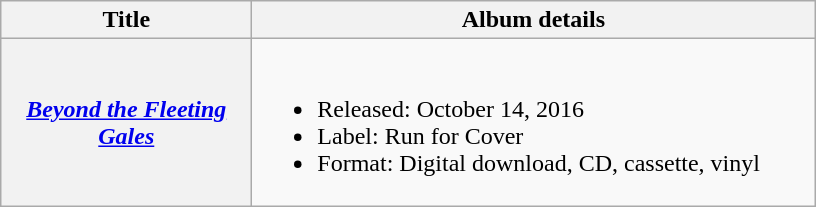<table class="wikitable plainrowheaders">
<tr>
<th scope="col" style="width:10em;">Title</th>
<th scope="col" style="width:23em;">Album details</th>
</tr>
<tr>
<th scope="row"><em><a href='#'>Beyond the Fleeting Gales</a></em></th>
<td><br><ul><li>Released: October 14, 2016</li><li>Label: Run for Cover</li><li>Format: Digital download, CD, cassette, vinyl</li></ul></td>
</tr>
</table>
